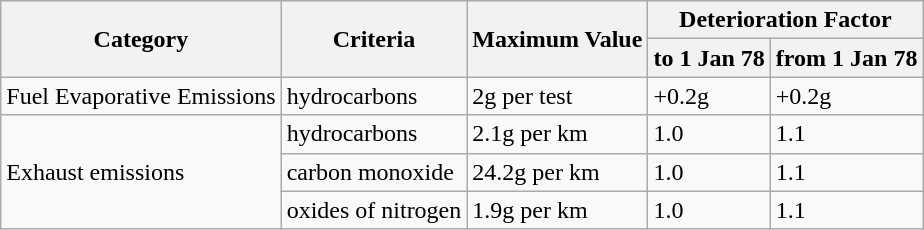<table class="wikitable">
<tr>
<th rowspan="2">Category</th>
<th rowspan="2">Criteria</th>
<th rowspan="2">Maximum Value</th>
<th colspan="2">Deterioration Factor</th>
</tr>
<tr>
<th>to 1 Jan 78</th>
<th>from 1 Jan 78</th>
</tr>
<tr>
<td>Fuel Evaporative Emissions</td>
<td>hydrocarbons</td>
<td>2g per test</td>
<td>+0.2g</td>
<td>+0.2g</td>
</tr>
<tr>
<td rowspan="3">Exhaust emissions</td>
<td>hydrocarbons</td>
<td>2.1g per km</td>
<td>1.0</td>
<td>1.1</td>
</tr>
<tr>
<td>carbon monoxide</td>
<td>24.2g per km</td>
<td>1.0</td>
<td>1.1</td>
</tr>
<tr>
<td>oxides of nitrogen</td>
<td>1.9g per km</td>
<td>1.0</td>
<td>1.1</td>
</tr>
</table>
